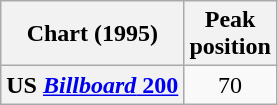<table class="wikitable plainrowheaders">
<tr>
<th scope="col">Chart (1995)</th>
<th scope="col">Peak<br>position</th>
</tr>
<tr>
<th scope="row">US <a href='#'><em>Billboard</em> 200</a></th>
<td align="center">70</td>
</tr>
</table>
